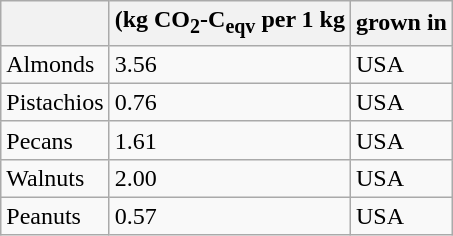<table class="wikitable">
<tr>
<th></th>
<th>(kg CO<sub>2</sub>-C<sub>eqv</sub> per 1 kg</th>
<th>grown in</th>
</tr>
<tr>
<td>Almonds</td>
<td>3.56</td>
<td>USA</td>
</tr>
<tr>
<td>Pistachios</td>
<td>0.76</td>
<td>USA</td>
</tr>
<tr>
<td>Pecans</td>
<td>1.61</td>
<td>USA</td>
</tr>
<tr>
<td>Walnuts</td>
<td>2.00</td>
<td>USA</td>
</tr>
<tr>
<td>Peanuts</td>
<td>0.57</td>
<td>USA</td>
</tr>
</table>
